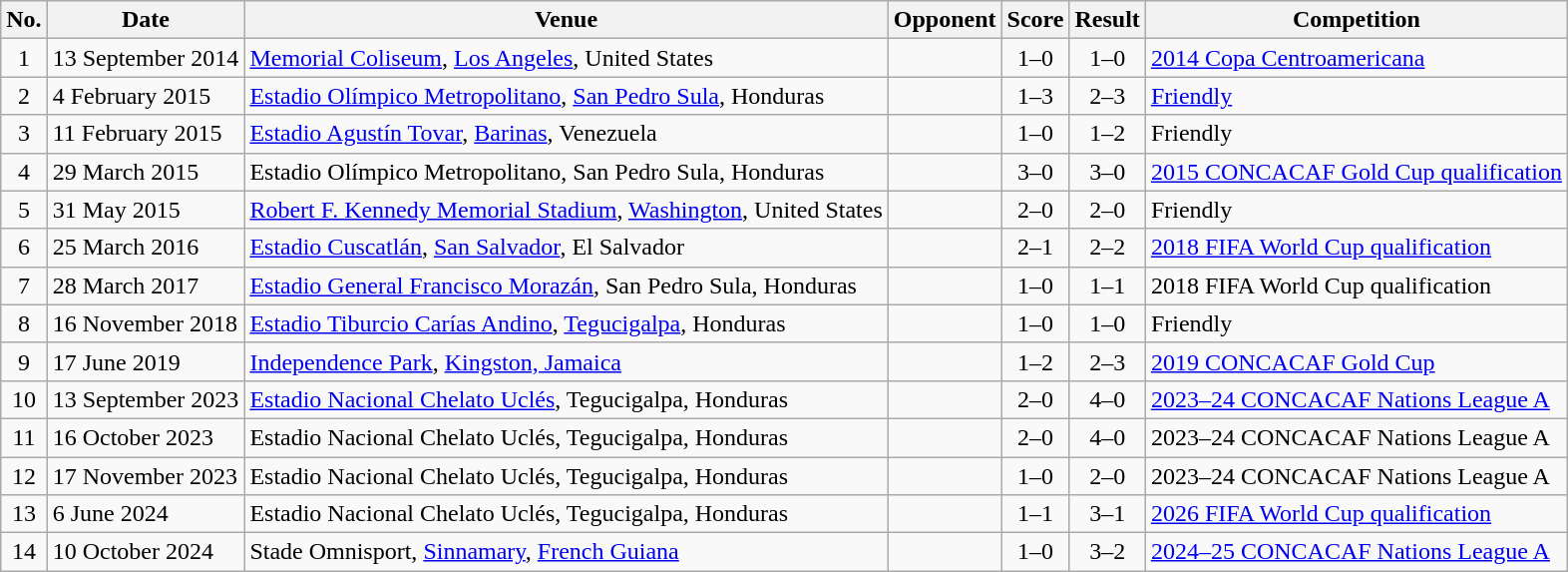<table class="wikitable sortable">
<tr>
<th scope="col">No.</th>
<th scope="col">Date</th>
<th scope="col">Venue</th>
<th scope="col">Opponent</th>
<th scope="col">Score</th>
<th scope="col">Result</th>
<th scope="col">Competition</th>
</tr>
<tr>
<td align="center">1</td>
<td>13 September 2014</td>
<td><a href='#'>Memorial Coliseum</a>, <a href='#'>Los Angeles</a>, United States</td>
<td></td>
<td align="center">1–0</td>
<td align="center">1–0</td>
<td><a href='#'>2014 Copa Centroamericana</a></td>
</tr>
<tr>
<td align="center">2</td>
<td>4 February 2015</td>
<td><a href='#'>Estadio Olímpico Metropolitano</a>, <a href='#'>San Pedro Sula</a>, Honduras</td>
<td></td>
<td align="center">1–3</td>
<td align="center">2–3</td>
<td><a href='#'>Friendly</a></td>
</tr>
<tr>
<td align="center">3</td>
<td>11 February 2015</td>
<td><a href='#'>Estadio Agustín Tovar</a>, <a href='#'>Barinas</a>, Venezuela</td>
<td></td>
<td align="center">1–0</td>
<td align="center">1–2</td>
<td>Friendly</td>
</tr>
<tr>
<td align="center">4</td>
<td>29 March 2015</td>
<td>Estadio Olímpico Metropolitano, San Pedro Sula, Honduras</td>
<td></td>
<td align="center">3–0</td>
<td align="center">3–0</td>
<td><a href='#'>2015 CONCACAF Gold Cup qualification</a></td>
</tr>
<tr>
<td align="center">5</td>
<td>31 May 2015</td>
<td><a href='#'>Robert F. Kennedy Memorial Stadium</a>, <a href='#'>Washington</a>, United States</td>
<td></td>
<td align="center">2–0</td>
<td align="center">2–0</td>
<td>Friendly</td>
</tr>
<tr>
<td align="center">6</td>
<td>25 March 2016</td>
<td><a href='#'>Estadio Cuscatlán</a>, <a href='#'>San Salvador</a>, El Salvador</td>
<td></td>
<td align="center">2–1</td>
<td align="center">2–2</td>
<td><a href='#'>2018 FIFA World Cup qualification</a></td>
</tr>
<tr>
<td align="center">7</td>
<td>28 March 2017</td>
<td><a href='#'>Estadio General Francisco Morazán</a>, San Pedro Sula, Honduras</td>
<td></td>
<td align="center">1–0</td>
<td align="center">1–1</td>
<td>2018 FIFA World Cup qualification</td>
</tr>
<tr>
<td align="center">8</td>
<td>16 November 2018</td>
<td><a href='#'>Estadio Tiburcio Carías Andino</a>, <a href='#'>Tegucigalpa</a>, Honduras</td>
<td></td>
<td align="center">1–0</td>
<td align="center">1–0</td>
<td>Friendly</td>
</tr>
<tr>
<td align="center">9</td>
<td>17 June 2019</td>
<td><a href='#'>Independence Park</a>, <a href='#'>Kingston, Jamaica</a></td>
<td></td>
<td align="center">1–2</td>
<td align="center">2–3</td>
<td><a href='#'>2019 CONCACAF Gold Cup</a></td>
</tr>
<tr>
<td align="center">10</td>
<td>13 September 2023</td>
<td><a href='#'>Estadio Nacional Chelato Uclés</a>, Tegucigalpa, Honduras</td>
<td></td>
<td align="center">2–0</td>
<td align="center">4–0</td>
<td><a href='#'>2023–24 CONCACAF Nations League A</a></td>
</tr>
<tr>
<td align="center">11</td>
<td>16 October 2023</td>
<td>Estadio Nacional Chelato Uclés, Tegucigalpa, Honduras</td>
<td></td>
<td align="center">2–0</td>
<td align="center">4–0</td>
<td>2023–24 CONCACAF Nations League A</td>
</tr>
<tr>
<td align="center">12</td>
<td>17 November 2023</td>
<td>Estadio Nacional Chelato Uclés, Tegucigalpa, Honduras</td>
<td></td>
<td align="center">1–0</td>
<td align="center">2–0</td>
<td>2023–24 CONCACAF Nations League A</td>
</tr>
<tr>
<td align="center">13</td>
<td>6 June 2024</td>
<td>Estadio Nacional Chelato Uclés, Tegucigalpa, Honduras</td>
<td></td>
<td align="center">1–1</td>
<td align="center">3–1</td>
<td><a href='#'>2026 FIFA World Cup qualification</a></td>
</tr>
<tr>
<td align="center">14</td>
<td>10 October 2024</td>
<td>Stade Omnisport, <a href='#'>Sinnamary</a>, <a href='#'>French Guiana</a></td>
<td></td>
<td align="center">1–0</td>
<td align="center">3–2</td>
<td><a href='#'>2024–25 CONCACAF Nations League A</a></td>
</tr>
</table>
